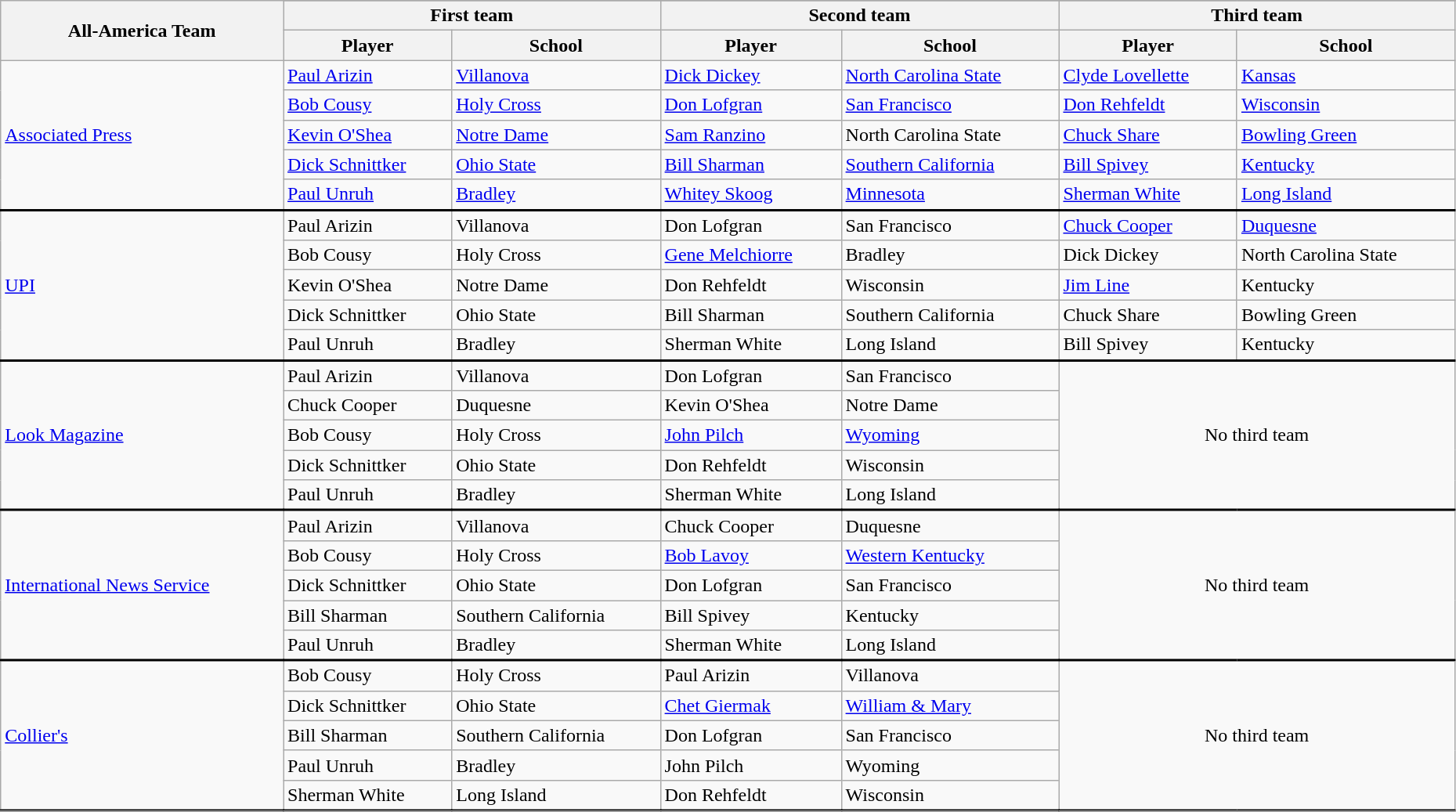<table class="wikitable" style="width:98%;">
<tr>
<th rowspan=3>All-America Team</th>
</tr>
<tr>
<th colspan=2>First team</th>
<th colspan=2>Second team</th>
<th colspan=2>Third team</th>
</tr>
<tr>
<th>Player</th>
<th>School</th>
<th>Player</th>
<th>School</th>
<th>Player</th>
<th>School</th>
</tr>
<tr>
<td rowspan=5><a href='#'>Associated Press</a></td>
<td><a href='#'>Paul Arizin</a></td>
<td><a href='#'>Villanova</a></td>
<td><a href='#'>Dick Dickey</a></td>
<td><a href='#'>North Carolina State</a></td>
<td><a href='#'>Clyde Lovellette</a></td>
<td><a href='#'>Kansas</a></td>
</tr>
<tr>
<td><a href='#'>Bob Cousy</a></td>
<td><a href='#'>Holy Cross</a></td>
<td><a href='#'>Don Lofgran</a></td>
<td><a href='#'>San Francisco</a></td>
<td><a href='#'>Don Rehfeldt</a></td>
<td><a href='#'>Wisconsin</a></td>
</tr>
<tr>
<td><a href='#'>Kevin O'Shea</a></td>
<td><a href='#'>Notre Dame</a></td>
<td><a href='#'>Sam Ranzino</a></td>
<td>North Carolina State</td>
<td><a href='#'>Chuck Share</a></td>
<td><a href='#'>Bowling Green</a></td>
</tr>
<tr>
<td><a href='#'>Dick Schnittker</a></td>
<td><a href='#'>Ohio State</a></td>
<td><a href='#'>Bill Sharman</a></td>
<td><a href='#'>Southern California</a></td>
<td><a href='#'>Bill Spivey</a></td>
<td><a href='#'>Kentucky</a></td>
</tr>
<tr>
<td><a href='#'>Paul Unruh</a></td>
<td><a href='#'>Bradley</a></td>
<td><a href='#'>Whitey Skoog</a></td>
<td><a href='#'>Minnesota</a></td>
<td><a href='#'>Sherman White</a></td>
<td><a href='#'>Long Island</a></td>
</tr>
<tr style = "border-top:2px solid black;">
<td rowspan=5><a href='#'>UPI</a></td>
<td>Paul Arizin</td>
<td>Villanova</td>
<td>Don Lofgran</td>
<td>San Francisco</td>
<td><a href='#'>Chuck Cooper</a></td>
<td><a href='#'>Duquesne</a></td>
</tr>
<tr>
<td>Bob Cousy</td>
<td>Holy Cross</td>
<td><a href='#'>Gene Melchiorre</a></td>
<td>Bradley</td>
<td>Dick Dickey</td>
<td>North Carolina State</td>
</tr>
<tr>
<td>Kevin O'Shea</td>
<td>Notre Dame</td>
<td>Don Rehfeldt</td>
<td>Wisconsin</td>
<td><a href='#'>Jim Line</a></td>
<td>Kentucky</td>
</tr>
<tr>
<td>Dick Schnittker</td>
<td>Ohio State</td>
<td>Bill Sharman</td>
<td>Southern California</td>
<td>Chuck Share</td>
<td>Bowling Green</td>
</tr>
<tr>
<td>Paul Unruh</td>
<td>Bradley</td>
<td>Sherman White</td>
<td>Long Island</td>
<td>Bill Spivey</td>
<td>Kentucky</td>
</tr>
<tr style = "border-top:2px solid black;">
<td rowspan=5><a href='#'>Look Magazine</a></td>
<td>Paul Arizin</td>
<td>Villanova</td>
<td>Don Lofgran</td>
<td>San Francisco</td>
<td rowspan=5 colspan=3 align=center>No third team</td>
</tr>
<tr>
<td>Chuck Cooper</td>
<td>Duquesne</td>
<td>Kevin O'Shea</td>
<td>Notre Dame</td>
</tr>
<tr>
<td>Bob Cousy</td>
<td>Holy Cross</td>
<td><a href='#'>John Pilch</a></td>
<td><a href='#'>Wyoming</a></td>
</tr>
<tr>
<td>Dick Schnittker</td>
<td>Ohio State</td>
<td>Don Rehfeldt</td>
<td>Wisconsin</td>
</tr>
<tr>
<td>Paul Unruh</td>
<td>Bradley</td>
<td>Sherman White</td>
<td>Long Island</td>
</tr>
<tr style = "border-top:2px solid black;">
<td rowspan=5><a href='#'>International News Service</a></td>
<td>Paul Arizin</td>
<td>Villanova</td>
<td>Chuck Cooper</td>
<td>Duquesne</td>
<td rowspan=5 colspan=3 align=center>No third team</td>
</tr>
<tr>
<td>Bob Cousy</td>
<td>Holy Cross</td>
<td><a href='#'>Bob Lavoy</a></td>
<td><a href='#'>Western Kentucky</a></td>
</tr>
<tr>
<td>Dick Schnittker</td>
<td>Ohio State</td>
<td>Don Lofgran</td>
<td>San Francisco</td>
</tr>
<tr>
<td>Bill Sharman</td>
<td>Southern California</td>
<td>Bill Spivey</td>
<td>Kentucky</td>
</tr>
<tr>
<td>Paul Unruh</td>
<td>Bradley</td>
<td>Sherman White</td>
<td>Long Island</td>
</tr>
<tr style = "border-top:2px solid black;">
<td rowspan=5><a href='#'>Collier's</a></td>
<td>Bob Cousy</td>
<td>Holy Cross</td>
<td>Paul Arizin</td>
<td>Villanova</td>
<td rowspan=5 colspan=3 align=center>No third team</td>
</tr>
<tr>
<td>Dick Schnittker</td>
<td>Ohio State</td>
<td><a href='#'>Chet Giermak</a></td>
<td><a href='#'>William & Mary</a></td>
</tr>
<tr>
<td>Bill Sharman</td>
<td>Southern California</td>
<td>Don Lofgran</td>
<td>San Francisco</td>
</tr>
<tr>
<td>Paul Unruh</td>
<td>Bradley</td>
<td>John Pilch</td>
<td>Wyoming</td>
</tr>
<tr>
<td>Sherman White</td>
<td>Long Island</td>
<td>Don Rehfeldt</td>
<td>Wisconsin</td>
</tr>
<tr style = "border-top:2px solid black;">
</tr>
</table>
